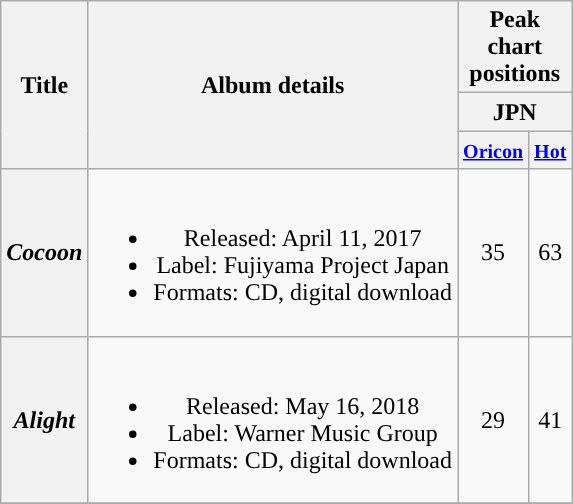<table class="wikitable plainrowheaders" style="text-align:center;">
<tr>
<th scope="col" rowspan="3">Title</th>
<th scope="col" rowspan="3">Album details</th>
<th scope="col" colspan="2">Peak <br> chart <br> positions</th>
</tr>
<tr>
<th colspan="2">JPN</th>
</tr>
<tr>
<th scope="col" colspan="1"><small><a href='#'>Oricon</a></small></th>
<th scope="col" colspan="1"><small><a href='#'>Hot</a></small></th>
</tr>
<tr>
<th scope="row"><em>Cocoon</em></th>
<td><br><ul><li>Released: April 11, 2017</li><li>Label: Fujiyama Project Japan</li><li>Formats: CD, digital download</li></ul></td>
<td>35</td>
<td>63</td>
</tr>
<tr>
<th scope="row"><em>Alight</em></th>
<td><br><ul><li>Released: May 16, 2018</li><li>Label: Warner Music Group</li><li>Formats: CD, digital download</li></ul></td>
<td>29</td>
<td>41</td>
</tr>
<tr>
</tr>
</table>
